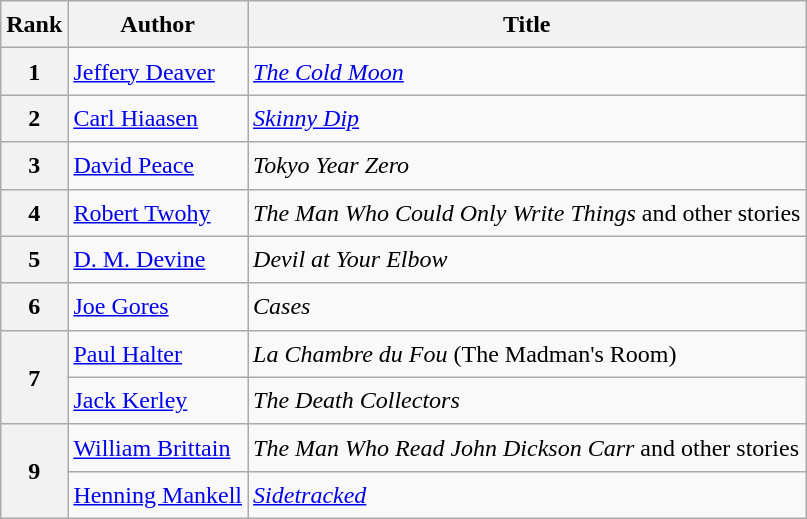<table class="wikitable sortable" style="font-size:1.00em; line-height:1.5em;">
<tr>
<th>Rank</th>
<th>Author</th>
<th>Title</th>
</tr>
<tr>
<th>1</th>
<td><a href='#'>Jeffery Deaver</a></td>
<td><em><a href='#'>The Cold Moon</a></em></td>
</tr>
<tr>
<th>2</th>
<td><a href='#'>Carl Hiaasen</a></td>
<td><em><a href='#'>Skinny Dip</a></em></td>
</tr>
<tr>
<th>3</th>
<td><a href='#'>David Peace</a></td>
<td><em>Tokyo Year Zero</em></td>
</tr>
<tr>
<th>4</th>
<td><a href='#'>Robert Twohy</a></td>
<td><em>The Man Who Could Only Write Things</em> and other stories</td>
</tr>
<tr>
<th>5</th>
<td><a href='#'>D. M. Devine</a></td>
<td><em>Devil at Your Elbow</em></td>
</tr>
<tr>
<th>6</th>
<td><a href='#'>Joe Gores</a></td>
<td><em>Cases</em></td>
</tr>
<tr>
<th rowspan="2">7</th>
<td><a href='#'>Paul Halter</a></td>
<td><em>La Chambre du Fou</em> (The Madman's Room)</td>
</tr>
<tr>
<td><a href='#'>Jack Kerley</a></td>
<td><em>The Death Collectors</em></td>
</tr>
<tr>
<th rowspan="2">9</th>
<td><a href='#'>William Brittain</a></td>
<td><em>The Man Who Read John Dickson Carr</em> and other stories</td>
</tr>
<tr>
<td><a href='#'>Henning Mankell</a></td>
<td><em><a href='#'>Sidetracked</a></em></td>
</tr>
</table>
